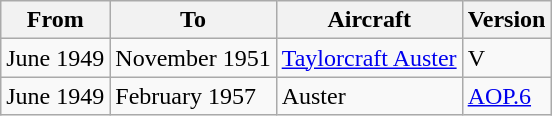<table class="wikitable">
<tr>
<th>From</th>
<th>To</th>
<th>Aircraft</th>
<th>Version</th>
</tr>
<tr>
<td>June 1949</td>
<td>November 1951</td>
<td><a href='#'>Taylorcraft Auster</a></td>
<td>V</td>
</tr>
<tr>
<td>June 1949</td>
<td>February 1957</td>
<td>Auster</td>
<td><a href='#'>AOP.6</a></td>
</tr>
</table>
